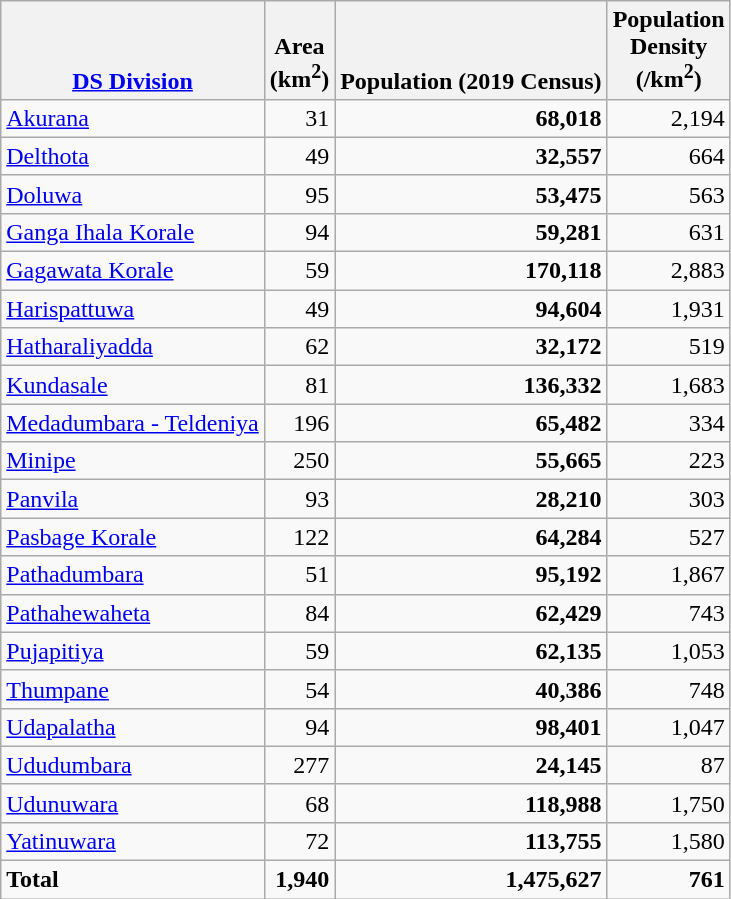<table class="wikitable" style="text-align:right;">
<tr>
<th style="vertical-align:bottom;" rowspan=1><a href='#'>DS Division</a></th>
<th style="vertical-align:bottom;" rowspan=1>Area<br>(km<sup>2</sup>)<br></th>
<th style="vertical-align:bottom;" rowspan=1>Population (2019 Census)</th>
<th style="vertical-align:bottom;" rowspan=1>Population<br>Density<br>(/km<sup>2</sup>)</th>
</tr>
<tr>
<td align=left><a href='#'>Akurana</a></td>
<td>31</td>
<td><strong>68,018</strong></td>
<td>2,194</td>
</tr>
<tr>
<td align=left><a href='#'>Delthota</a></td>
<td>49</td>
<td><strong>32,557</strong></td>
<td>664</td>
</tr>
<tr>
<td align=left><a href='#'>Doluwa</a></td>
<td>95</td>
<td><strong>53,475</strong></td>
<td>563</td>
</tr>
<tr>
<td align=left><a href='#'>Ganga Ihala Korale</a></td>
<td>94</td>
<td><strong>59,281</strong></td>
<td>631</td>
</tr>
<tr>
<td align=left><a href='#'>Gagawata Korale</a></td>
<td>59</td>
<td><strong>170,118</strong></td>
<td>2,883</td>
</tr>
<tr>
<td align=left><a href='#'>Harispattuwa</a></td>
<td>49</td>
<td><strong>94,604</strong></td>
<td>1,931</td>
</tr>
<tr>
<td align=left><a href='#'>Hatharaliyadda</a></td>
<td>62</td>
<td><strong>32,172</strong></td>
<td>519</td>
</tr>
<tr>
<td align=left><a href='#'>Kundasale</a></td>
<td>81</td>
<td><strong>136,332</strong></td>
<td>1,683</td>
</tr>
<tr>
<td align=left><a href='#'>Medadumbara - Teldeniya</a></td>
<td>196</td>
<td><strong>65,482</strong></td>
<td>334</td>
</tr>
<tr>
<td align=left><a href='#'>Minipe</a></td>
<td>250</td>
<td><strong>55,665</strong></td>
<td>223</td>
</tr>
<tr>
<td align=left><a href='#'>Panvila</a></td>
<td>93</td>
<td><strong>28,210</strong></td>
<td>303</td>
</tr>
<tr>
<td align=left><a href='#'>Pasbage Korale</a></td>
<td>122</td>
<td><strong>64,284</strong></td>
<td>527</td>
</tr>
<tr>
<td align=left><a href='#'>Pathadumbara</a></td>
<td>51</td>
<td><strong>95,192</strong></td>
<td>1,867</td>
</tr>
<tr>
<td align=left><a href='#'>Pathahewaheta</a></td>
<td>84</td>
<td><strong>62,429</strong></td>
<td>743</td>
</tr>
<tr>
<td align=left><a href='#'>Pujapitiya</a></td>
<td>59</td>
<td><strong>62,135</strong></td>
<td>1,053</td>
</tr>
<tr>
<td align=left><a href='#'>Thumpane</a></td>
<td>54</td>
<td><strong>40,386</strong></td>
<td>748</td>
</tr>
<tr>
<td align=left><a href='#'>Udapalatha</a></td>
<td>94</td>
<td><strong>98,401</strong></td>
<td>1,047</td>
</tr>
<tr>
<td align=left><a href='#'>Ududumbara</a></td>
<td>277</td>
<td><strong>24,145</strong></td>
<td>87</td>
</tr>
<tr>
<td align=left><a href='#'>Udunuwara</a></td>
<td>68</td>
<td><strong>118,988</strong></td>
<td>1,750</td>
</tr>
<tr>
<td align=left><a href='#'>Yatinuwara</a></td>
<td>72</td>
<td><strong>113,755</strong></td>
<td>1,580</td>
</tr>
<tr style="font-weight:bold">
<td align=left colspan=1>Total</td>
<td>1,940</td>
<td>1,475,627</td>
<td>761</td>
</tr>
</table>
